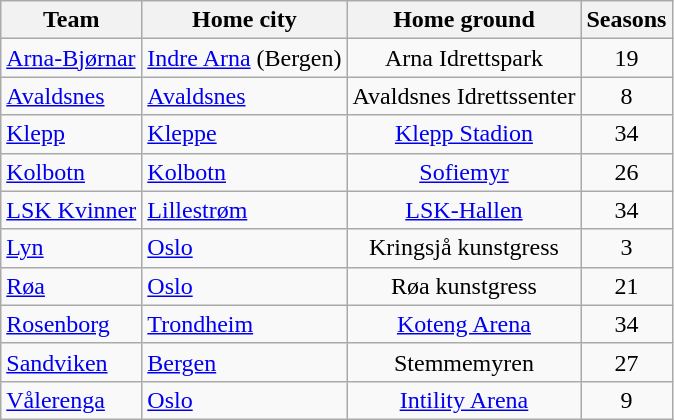<table class="wikitable sortable" style="text-align:center;">
<tr>
<th>Team</th>
<th>Home city</th>
<th>Home ground</th>
<th>Seasons</th>
</tr>
<tr>
<td style="text-align:left"><a href='#'>Arna-Bjørnar</a></td>
<td style="text-align:left"><a href='#'>Indre Arna</a> (Bergen)</td>
<td>Arna Idrettspark</td>
<td>19</td>
</tr>
<tr>
<td style="text-align:left"><a href='#'>Avaldsnes</a></td>
<td style="text-align:left"><a href='#'>Avaldsnes</a></td>
<td>Avaldsnes Idrettssenter</td>
<td>8</td>
</tr>
<tr>
<td style="text-align:left"><a href='#'>Klepp</a></td>
<td style="text-align:left"><a href='#'>Kleppe</a></td>
<td><a href='#'>Klepp Stadion</a></td>
<td>34</td>
</tr>
<tr>
<td style="text-align:left"><a href='#'>Kolbotn</a></td>
<td style="text-align:left"><a href='#'>Kolbotn</a></td>
<td><a href='#'>Sofiemyr</a></td>
<td>26</td>
</tr>
<tr>
<td style="text-align:left"><a href='#'>LSK Kvinner</a></td>
<td style="text-align:left"><a href='#'>Lillestrøm</a></td>
<td><a href='#'>LSK-Hallen</a></td>
<td>34</td>
</tr>
<tr>
<td style="text-align:left"><a href='#'>Lyn</a></td>
<td style="text-align:left"><a href='#'>Oslo</a></td>
<td>Kringsjå kunstgress</td>
<td>3</td>
</tr>
<tr>
<td style="text-align:left"><a href='#'>Røa</a></td>
<td style="text-align:left"><a href='#'>Oslo</a></td>
<td>Røa kunstgress</td>
<td>21</td>
</tr>
<tr>
<td style="text-align:left"><a href='#'>Rosenborg</a></td>
<td style="text-align:left"><a href='#'>Trondheim</a></td>
<td><a href='#'>Koteng Arena</a></td>
<td>34</td>
</tr>
<tr>
<td style="text-align:left"><a href='#'>Sandviken</a></td>
<td style="text-align:left"><a href='#'>Bergen</a></td>
<td>Stemmemyren</td>
<td>27</td>
</tr>
<tr>
<td style="text-align:left"><a href='#'>Vålerenga</a></td>
<td style="text-align:left"><a href='#'>Oslo</a></td>
<td><a href='#'>Intility Arena</a></td>
<td>9</td>
</tr>
</table>
